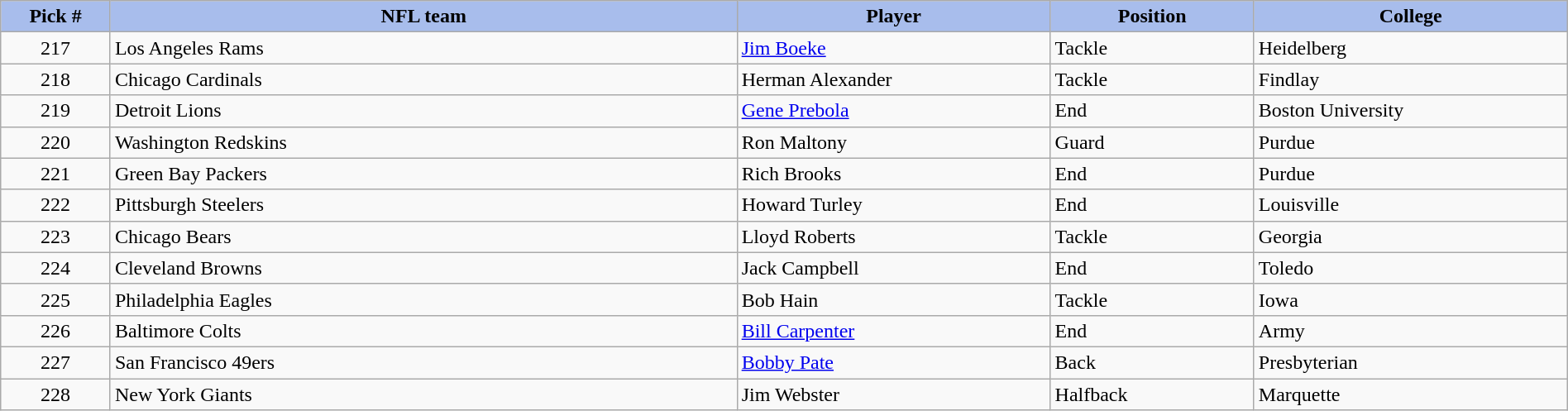<table class="wikitable sortable sortable" style="width: 100%">
<tr>
<th style="background:#A8BDEC;" width=7%>Pick #</th>
<th width=40% style="background:#A8BDEC;">NFL team</th>
<th width=20% style="background:#A8BDEC;">Player</th>
<th width=13% style="background:#A8BDEC;">Position</th>
<th style="background:#A8BDEC;">College</th>
</tr>
<tr>
<td align=center>217</td>
<td>Los Angeles Rams</td>
<td><a href='#'>Jim Boeke</a></td>
<td>Tackle</td>
<td>Heidelberg</td>
</tr>
<tr>
<td align=center>218</td>
<td>Chicago Cardinals</td>
<td>Herman Alexander</td>
<td>Tackle</td>
<td>Findlay</td>
</tr>
<tr>
<td align=center>219</td>
<td>Detroit Lions</td>
<td><a href='#'>Gene Prebola</a></td>
<td>End</td>
<td>Boston University</td>
</tr>
<tr>
<td align=center>220</td>
<td>Washington Redskins</td>
<td>Ron Maltony</td>
<td>Guard</td>
<td>Purdue</td>
</tr>
<tr>
<td align=center>221</td>
<td>Green Bay Packers</td>
<td>Rich Brooks</td>
<td>End</td>
<td>Purdue</td>
</tr>
<tr>
<td align=center>222</td>
<td>Pittsburgh Steelers</td>
<td>Howard Turley</td>
<td>End</td>
<td>Louisville</td>
</tr>
<tr>
<td align=center>223</td>
<td>Chicago Bears</td>
<td>Lloyd Roberts</td>
<td>Tackle</td>
<td>Georgia</td>
</tr>
<tr>
<td align=center>224</td>
<td>Cleveland Browns</td>
<td>Jack Campbell</td>
<td>End</td>
<td>Toledo</td>
</tr>
<tr>
<td align=center>225</td>
<td>Philadelphia Eagles</td>
<td>Bob Hain</td>
<td>Tackle</td>
<td>Iowa</td>
</tr>
<tr>
<td align=center>226</td>
<td>Baltimore Colts</td>
<td><a href='#'>Bill Carpenter</a></td>
<td>End</td>
<td>Army</td>
</tr>
<tr>
<td align=center>227</td>
<td>San Francisco 49ers</td>
<td><a href='#'>Bobby Pate</a></td>
<td>Back</td>
<td>Presbyterian</td>
</tr>
<tr>
<td align=center>228</td>
<td>New York Giants</td>
<td>Jim Webster</td>
<td>Halfback</td>
<td>Marquette</td>
</tr>
</table>
